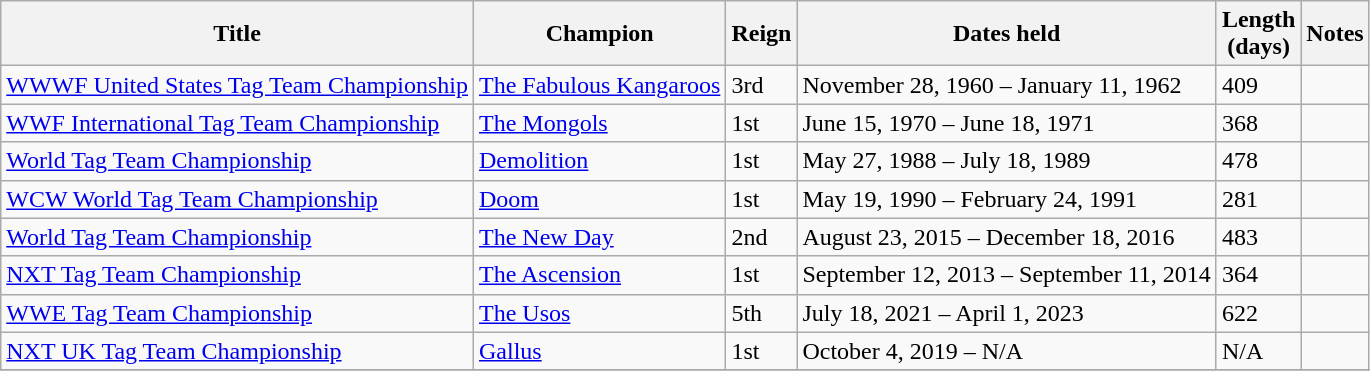<table class="wikitable">
<tr>
<th>Title</th>
<th>Champion</th>
<th>Reign</th>
<th>Dates held</th>
<th>Length<br>(days)</th>
<th>Notes</th>
</tr>
<tr>
<td><a href='#'>WWWF United States Tag Team Championship</a></td>
<td><a href='#'>The Fabulous Kangaroos</a><br></td>
<td>3rd</td>
<td>November 28, 1960 – January 11, 1962</td>
<td>409</td>
<td></td>
</tr>
<tr>
<td><a href='#'>WWF International Tag Team Championship</a></td>
<td><a href='#'>The Mongols</a><br></td>
<td>1st</td>
<td>June 15, 1970 – June 18, 1971</td>
<td>368</td>
<td></td>
</tr>
<tr>
<td><a href='#'>World Tag Team Championship</a><br></td>
<td><a href='#'>Demolition</a><br></td>
<td>1st</td>
<td>May 27, 1988 – July 18, 1989</td>
<td>478</td>
<td></td>
</tr>
<tr>
<td><a href='#'>WCW World Tag Team Championship</a></td>
<td><a href='#'>Doom</a><br></td>
<td>1st</td>
<td>May 19, 1990 – February 24, 1991</td>
<td>281</td>
<td></td>
</tr>
<tr>
<td><a href='#'>World Tag Team Championship</a><br></td>
<td><a href='#'>The New Day</a><br></td>
<td>2nd</td>
<td>August 23, 2015 – December 18, 2016</td>
<td>483</td>
<td></td>
</tr>
<tr>
<td><a href='#'>NXT Tag Team Championship</a></td>
<td><a href='#'>The Ascension</a><br></td>
<td>1st</td>
<td>September 12, 2013 – September 11, 2014</td>
<td>364</td>
<td></td>
</tr>
<tr>
<td><a href='#'>WWE Tag Team Championship</a></td>
<td><a href='#'>The Usos</a><br></td>
<td>5th</td>
<td>July 18, 2021 – April 1, 2023</td>
<td>622</td>
<td></td>
</tr>
<tr>
<td><a href='#'>NXT UK Tag Team Championship</a></td>
<td><a href='#'>Gallus</a><br></td>
<td>1st</td>
<td>October 4, 2019 – N/A</td>
<td>N/A</td>
<td></td>
</tr>
<tr>
</tr>
</table>
